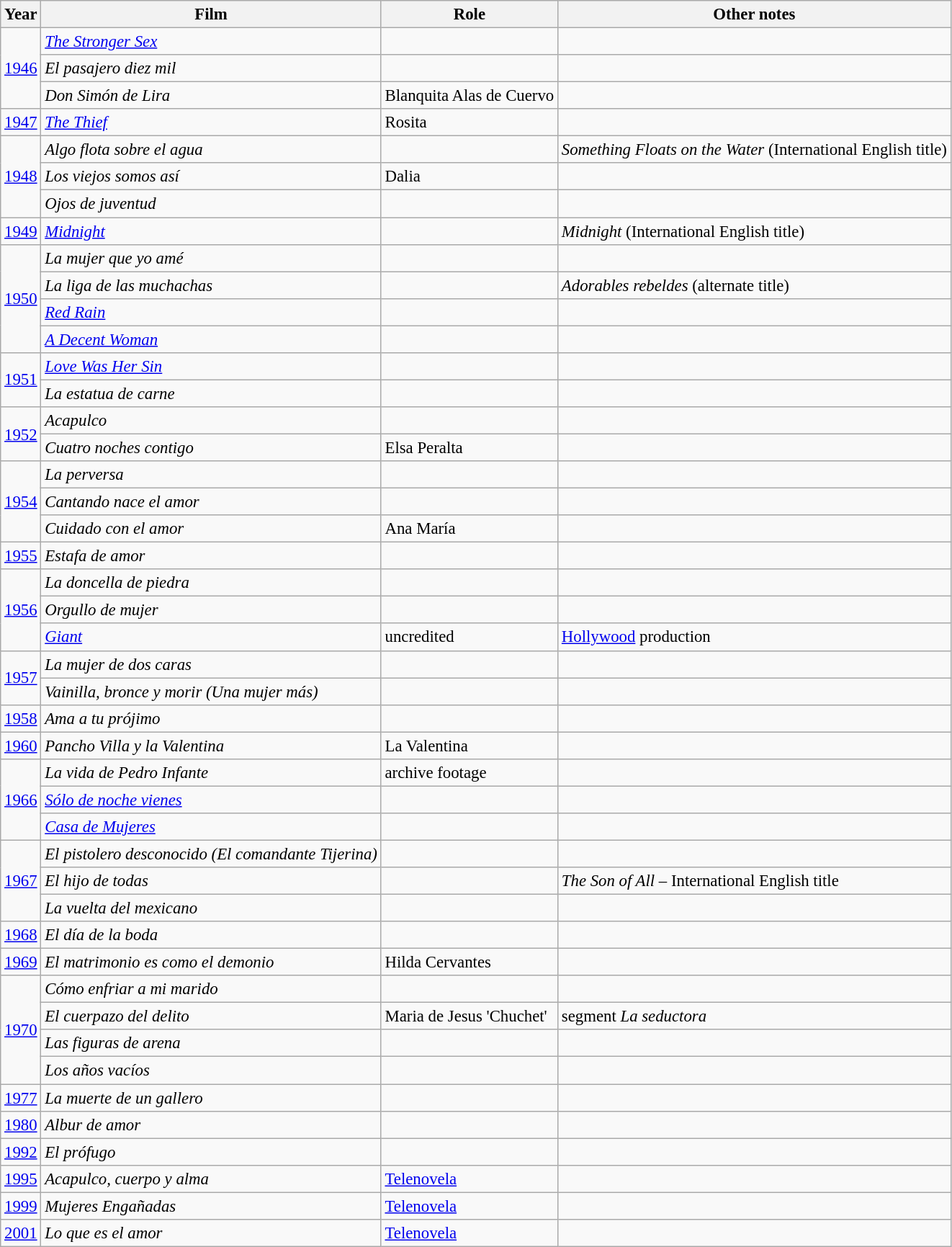<table class="wikitable" style="font-size: 95%;">
<tr>
<th>Year</th>
<th>Film</th>
<th>Role</th>
<th>Other notes</th>
</tr>
<tr>
<td rowspan=3><a href='#'>1946</a></td>
<td><em><a href='#'>The Stronger Sex</a></em></td>
<td></td>
<td></td>
</tr>
<tr>
<td><em>El pasajero diez mil</em></td>
<td></td>
<td></td>
</tr>
<tr>
<td><em>Don Simón de Lira</em></td>
<td>Blanquita Alas de Cuervo</td>
<td></td>
</tr>
<tr>
<td><a href='#'>1947</a></td>
<td><em><a href='#'>The Thief</a></em></td>
<td>Rosita</td>
<td></td>
</tr>
<tr>
<td rowspan=3><a href='#'>1948</a></td>
<td><em>Algo flota sobre el agua</em></td>
<td></td>
<td><em>Something Floats on the Water</em> (International English title)</td>
</tr>
<tr>
<td><em>Los viejos somos así</em></td>
<td>Dalia</td>
<td></td>
</tr>
<tr>
<td><em>Ojos de juventud</em></td>
<td></td>
<td></td>
</tr>
<tr>
<td><a href='#'>1949</a></td>
<td><em><a href='#'>Midnight</a></em></td>
<td></td>
<td><em>Midnight</em> (International English title)</td>
</tr>
<tr>
<td rowspan=4><a href='#'>1950</a></td>
<td><em>La mujer que yo amé</em></td>
<td></td>
<td></td>
</tr>
<tr>
<td><em>La liga de las muchachas</em></td>
<td></td>
<td><em>Adorables rebeldes</em> (alternate title)</td>
</tr>
<tr>
<td><em><a href='#'>Red Rain</a></em></td>
<td></td>
<td></td>
</tr>
<tr>
<td><em><a href='#'>A Decent Woman</a></em></td>
<td></td>
<td></td>
</tr>
<tr>
<td rowspan=2><a href='#'>1951</a></td>
<td><em><a href='#'>Love Was Her Sin</a></em></td>
<td></td>
<td></td>
</tr>
<tr>
<td><em>La estatua de carne</em></td>
<td></td>
<td></td>
</tr>
<tr>
<td rowspan=2><a href='#'>1952</a></td>
<td><em>Acapulco</em></td>
<td></td>
<td></td>
</tr>
<tr>
<td><em>Cuatro noches contigo</em></td>
<td>Elsa Peralta</td>
<td></td>
</tr>
<tr>
<td rowspan=3><a href='#'>1954</a></td>
<td><em>La perversa</em></td>
<td></td>
<td></td>
</tr>
<tr>
<td><em>Cantando nace el amor</em></td>
<td></td>
<td></td>
</tr>
<tr>
<td><em>Cuidado con el amor</em></td>
<td>Ana María</td>
<td></td>
</tr>
<tr>
<td><a href='#'>1955</a></td>
<td><em>Estafa de amor</em></td>
<td></td>
<td></td>
</tr>
<tr>
<td rowspan=3><a href='#'>1956</a></td>
<td><em>La doncella de piedra</em></td>
<td></td>
<td></td>
</tr>
<tr>
<td><em>Orgullo de mujer</em></td>
<td></td>
<td></td>
</tr>
<tr>
<td><em><a href='#'>Giant</a></em></td>
<td>uncredited</td>
<td><a href='#'>Hollywood</a> production</td>
</tr>
<tr>
<td rowspan=2><a href='#'>1957</a></td>
<td><em>La mujer de dos caras</em></td>
<td></td>
<td></td>
</tr>
<tr>
<td><em>Vainilla, bronce y morir (Una mujer más)</em></td>
<td></td>
<td></td>
</tr>
<tr>
<td><a href='#'>1958</a></td>
<td><em>Ama a tu prójimo</em></td>
<td></td>
<td></td>
</tr>
<tr>
<td><a href='#'>1960</a></td>
<td><em>Pancho Villa y la Valentina</em></td>
<td>La Valentina</td>
<td></td>
</tr>
<tr>
<td rowspan=3><a href='#'>1966</a></td>
<td><em>La vida de Pedro Infante</em></td>
<td>archive footage</td>
<td></td>
</tr>
<tr>
<td><em><a href='#'>Sólo de noche vienes</a></em></td>
<td></td>
<td></td>
</tr>
<tr>
<td><em><a href='#'>Casa de Mujeres</a></em></td>
<td></td>
<td></td>
</tr>
<tr>
<td rowspan=3><a href='#'>1967</a></td>
<td><em>El pistolero desconocido (El comandante Tijerina)</em></td>
<td></td>
<td></td>
</tr>
<tr>
<td><em>El hijo de todas</em></td>
<td></td>
<td><em>The Son of All</em> – International English title</td>
</tr>
<tr>
<td><em>La vuelta del mexicano</em></td>
<td></td>
<td></td>
</tr>
<tr>
<td><a href='#'>1968</a></td>
<td><em>El día de la boda</em></td>
<td></td>
<td></td>
</tr>
<tr>
<td><a href='#'>1969</a></td>
<td><em>El matrimonio es como el demonio</em></td>
<td>Hilda Cervantes</td>
<td></td>
</tr>
<tr>
<td rowspan=4><a href='#'>1970</a></td>
<td><em>Cómo enfriar a mi marido</em></td>
<td></td>
<td></td>
</tr>
<tr>
<td><em>El cuerpazo del delito</em></td>
<td>Maria de Jesus 'Chuchet'</td>
<td>segment <em>La seductora</em></td>
</tr>
<tr>
<td><em>Las figuras de arena</em></td>
<td></td>
<td></td>
</tr>
<tr>
<td><em>Los años vacíos</em></td>
<td></td>
<td></td>
</tr>
<tr>
<td><a href='#'>1977</a></td>
<td><em>La muerte de un gallero</em></td>
<td></td>
<td></td>
</tr>
<tr>
<td><a href='#'>1980</a></td>
<td><em>Albur de amor</em></td>
<td></td>
<td></td>
</tr>
<tr>
<td><a href='#'>1992</a></td>
<td><em>El prófugo</em></td>
<td></td>
<td></td>
</tr>
<tr>
<td><a href='#'>1995</a></td>
<td><em>Acapulco, cuerpo y alma</em></td>
<td><a href='#'>Telenovela</a></td>
<td></td>
</tr>
<tr>
<td><a href='#'>1999</a></td>
<td><em>Mujeres Engañadas</em></td>
<td><a href='#'>Telenovela</a></td>
<td></td>
</tr>
<tr>
<td><a href='#'>2001</a></td>
<td><em>Lo que es el amor</em></td>
<td><a href='#'>Telenovela</a></td>
<td></td>
</tr>
</table>
